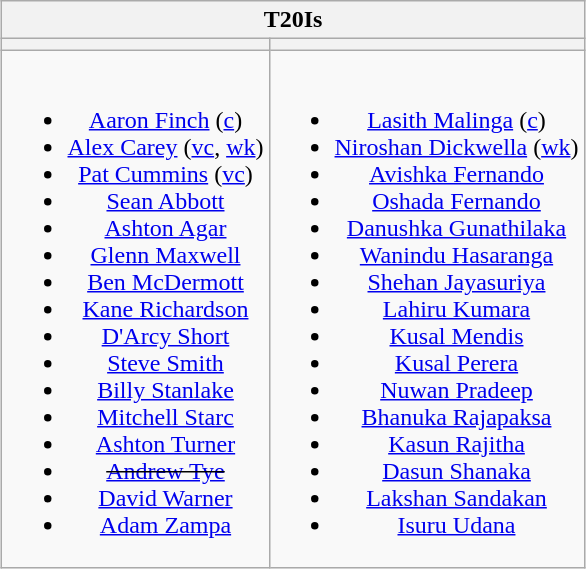<table class="wikitable" style="text-align:center; margin:auto">
<tr>
<th colspan=2>T20Is</th>
</tr>
<tr>
<th></th>
<th></th>
</tr>
<tr style="vertical-align:top">
<td><br><ul><li><a href='#'>Aaron Finch</a> (<a href='#'>c</a>)</li><li><a href='#'>Alex Carey</a> (<a href='#'>vc</a>, <a href='#'>wk</a>)</li><li><a href='#'>Pat Cummins</a> (<a href='#'>vc</a>)</li><li><a href='#'>Sean Abbott</a></li><li><a href='#'>Ashton Agar</a></li><li><a href='#'>Glenn Maxwell</a></li><li><a href='#'>Ben McDermott</a></li><li><a href='#'>Kane Richardson</a></li><li><a href='#'>D'Arcy Short</a></li><li><a href='#'>Steve Smith</a></li><li><a href='#'>Billy Stanlake</a></li><li><a href='#'>Mitchell Starc</a></li><li><a href='#'>Ashton Turner</a></li><li><s><a href='#'>Andrew Tye</a></s></li><li><a href='#'>David Warner</a></li><li><a href='#'>Adam Zampa</a></li></ul></td>
<td><br><ul><li><a href='#'>Lasith Malinga</a> (<a href='#'>c</a>)</li><li><a href='#'>Niroshan Dickwella</a> (<a href='#'>wk</a>)</li><li><a href='#'>Avishka Fernando</a></li><li><a href='#'>Oshada Fernando</a></li><li><a href='#'>Danushka Gunathilaka</a></li><li><a href='#'>Wanindu Hasaranga</a></li><li><a href='#'>Shehan Jayasuriya</a></li><li><a href='#'>Lahiru Kumara</a></li><li><a href='#'>Kusal Mendis</a></li><li><a href='#'>Kusal Perera</a></li><li><a href='#'>Nuwan Pradeep</a></li><li><a href='#'>Bhanuka Rajapaksa</a></li><li><a href='#'>Kasun Rajitha</a></li><li><a href='#'>Dasun Shanaka</a></li><li><a href='#'>Lakshan Sandakan</a></li><li><a href='#'>Isuru Udana</a></li></ul></td>
</tr>
</table>
